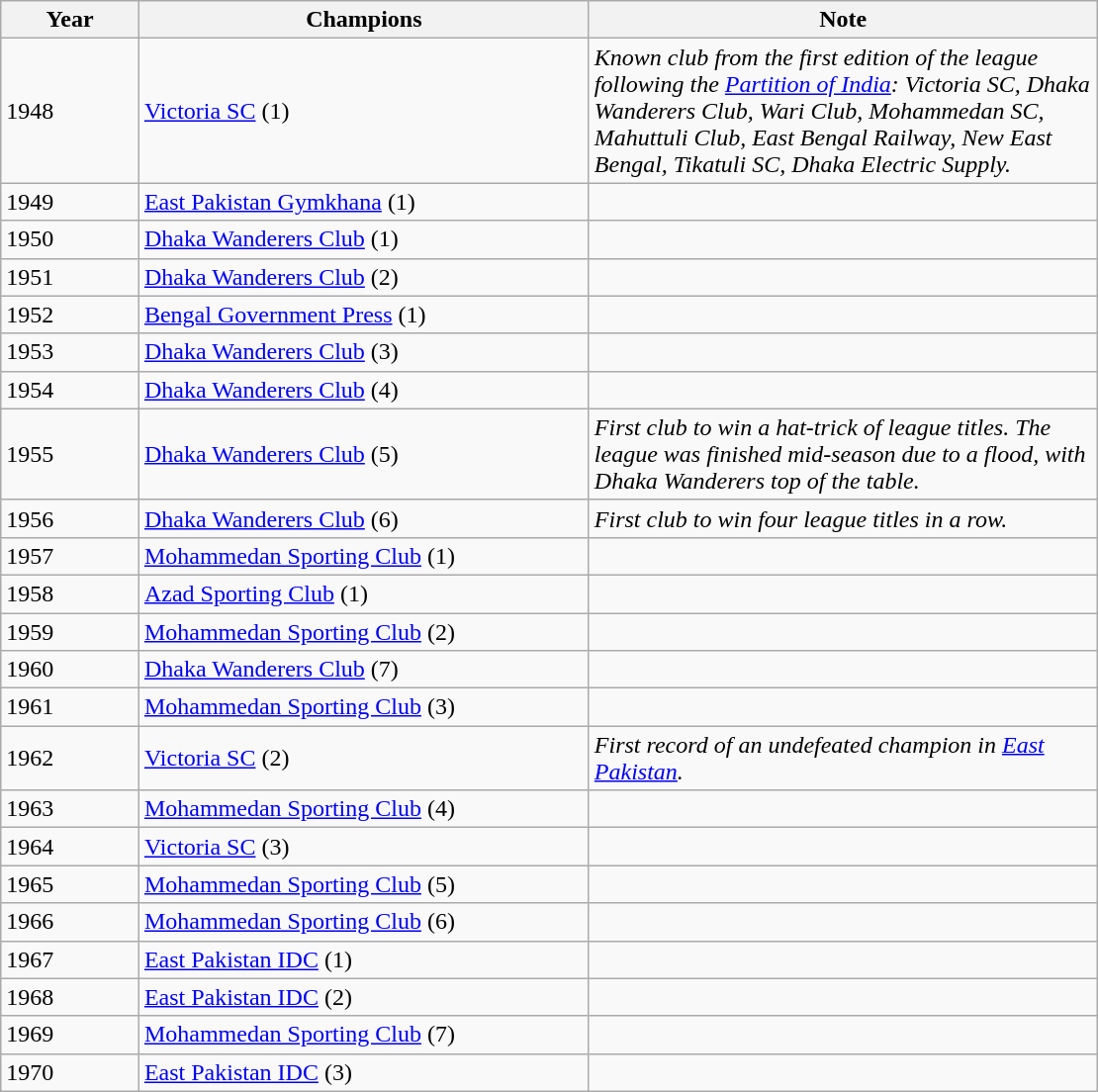<table class="wikitable sortable" width="740px" text-align="left">
<tr>
<th width=100px>Year</th>
<th width=350px>Champions</th>
<th width=400px>Note</th>
</tr>
<tr>
<td>1948</td>
<td><a href='#'>Victoria SC</a> (1)</td>
<td><em>Known club from the first edition of the league following the <a href='#'>Partition of India</a>: Victoria SC, Dhaka Wanderers Club, Wari Club, Mohammedan SC, Mahuttuli Club, East Bengal Railway, New East Bengal, Tikatuli SC, Dhaka Electric Supply.</em></td>
</tr>
<tr>
<td>1949</td>
<td><a href='#'>East Pakistan Gymkhana</a> (1)</td>
<td></td>
</tr>
<tr>
<td>1950</td>
<td><a href='#'>Dhaka Wanderers Club</a> (1)</td>
<td></td>
</tr>
<tr>
<td>1951</td>
<td><a href='#'>Dhaka Wanderers Club</a> (2)</td>
<td></td>
</tr>
<tr>
<td>1952</td>
<td><a href='#'>Bengal Government Press</a> (1)</td>
<td></td>
</tr>
<tr>
<td>1953</td>
<td><a href='#'>Dhaka Wanderers Club</a> (3)</td>
<td></td>
</tr>
<tr>
<td>1954</td>
<td><a href='#'>Dhaka Wanderers Club</a> (4)</td>
<td></td>
</tr>
<tr>
<td>1955</td>
<td><a href='#'>Dhaka Wanderers Club</a> (5)</td>
<td><em>First club to win a hat-trick of league titles. The league was finished mid-season due to a flood, with Dhaka Wanderers top of the table.</em></td>
</tr>
<tr>
<td>1956</td>
<td><a href='#'>Dhaka Wanderers Club</a> (6)</td>
<td><em>First club to win four league titles in a row.</em></td>
</tr>
<tr>
<td>1957</td>
<td><a href='#'>Mohammedan Sporting Club</a> (1)</td>
<td></td>
</tr>
<tr>
<td>1958</td>
<td><a href='#'>Azad Sporting Club</a> (1)</td>
<td></td>
</tr>
<tr>
<td>1959</td>
<td><a href='#'>Mohammedan Sporting Club</a> (2)</td>
<td></td>
</tr>
<tr>
<td>1960</td>
<td><a href='#'>Dhaka Wanderers Club</a> (7)</td>
<td></td>
</tr>
<tr>
<td>1961</td>
<td><a href='#'>Mohammedan Sporting Club</a> (3)</td>
<td></td>
</tr>
<tr>
<td>1962</td>
<td><a href='#'>Victoria SC</a> (2)</td>
<td><em>First record of an undefeated champion in <a href='#'>East Pakistan</a>.</em></td>
</tr>
<tr>
<td>1963</td>
<td><a href='#'>Mohammedan Sporting Club</a> (4)</td>
<td></td>
</tr>
<tr>
<td>1964</td>
<td><a href='#'>Victoria SC</a> (3)</td>
<td></td>
</tr>
<tr>
<td>1965</td>
<td><a href='#'>Mohammedan Sporting Club</a> (5)</td>
<td></td>
</tr>
<tr>
<td>1966</td>
<td><a href='#'>Mohammedan Sporting Club</a> (6)</td>
<td></td>
</tr>
<tr>
<td>1967</td>
<td><a href='#'>East Pakistan IDC</a> (1)</td>
<td></td>
</tr>
<tr>
<td>1968</td>
<td><a href='#'>East Pakistan IDC</a> (2)</td>
<td></td>
</tr>
<tr>
<td>1969</td>
<td><a href='#'>Mohammedan Sporting Club</a> (7)</td>
<td></td>
</tr>
<tr>
<td>1970</td>
<td><a href='#'>East Pakistan IDC</a> (3)</td>
<td></td>
</tr>
</table>
